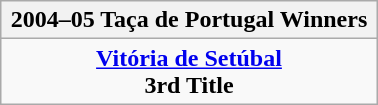<table class="wikitable" style="text-align: center; margin: 0 auto; width: 20%">
<tr>
<th>2004–05 Taça de Portugal Winners</th>
</tr>
<tr>
<td><strong><a href='#'>Vitória de Setúbal</a></strong><br><strong>3rd Title</strong></td>
</tr>
</table>
